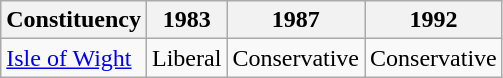<table class="wikitable">
<tr>
<th>Constituency</th>
<th>1983</th>
<th>1987</th>
<th>1992</th>
</tr>
<tr>
<td><a href='#'>Isle of Wight</a></td>
<td bgcolor=>Liberal</td>
<td bgcolor=>Conservative</td>
<td bgcolor=>Conservative</td>
</tr>
</table>
